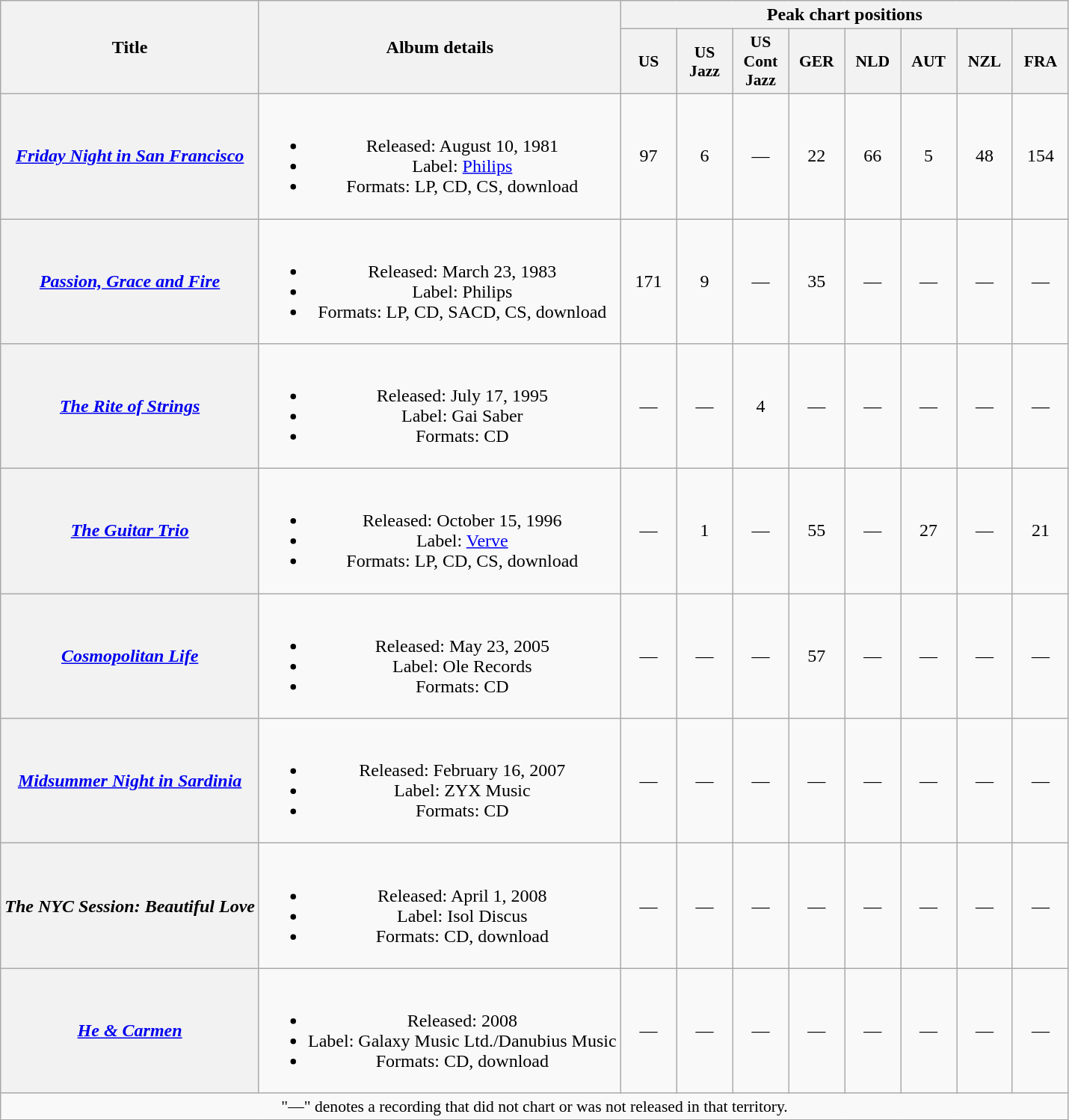<table class="wikitable plainrowheaders" style="text-align:center;">
<tr>
<th scope="col" rowspan="2">Title</th>
<th scope="col" rowspan="2">Album details</th>
<th scope="col" colspan="8">Peak chart positions</th>
</tr>
<tr>
<th scope="col" style="width:3em;font-size:90%;">US<br></th>
<th scope="col" style="width:3em;font-size:90%;">US Jazz<br></th>
<th scope="col" style="width:3em;font-size:90%;">US Cont Jazz<br></th>
<th scope="col" style="width:3em;font-size:90%;">GER<br></th>
<th scope="col" style="width:3em;font-size:90%;">NLD<br></th>
<th scope="col" style="width:3em;font-size:90%;">AUT<br></th>
<th scope="col" style="width:3em;font-size:90%;">NZL<br></th>
<th scope="col" style="width:3em;font-size:90%;">FRA<br></th>
</tr>
<tr>
<th scope="row"><em><a href='#'>Friday Night in San Francisco</a></em><br> </th>
<td><br><ul><li>Released: August 10, 1981</li><li>Label: <a href='#'>Philips</a></li><li>Formats: LP, CD, CS, download</li></ul></td>
<td>97</td>
<td>6</td>
<td>—</td>
<td>22</td>
<td>66</td>
<td>5</td>
<td>48</td>
<td>154</td>
</tr>
<tr>
<th scope="row"><em><a href='#'>Passion, Grace and Fire</a></em><br> </th>
<td><br><ul><li>Released: March 23, 1983</li><li>Label: Philips</li><li>Formats: LP, CD, SACD, CS, download</li></ul></td>
<td>171</td>
<td>9</td>
<td>—</td>
<td>35</td>
<td>—</td>
<td>—</td>
<td>—</td>
<td>—</td>
</tr>
<tr>
<th scope="row"><em><a href='#'>The Rite of Strings</a></em><br> </th>
<td><br><ul><li>Released: July 17, 1995</li><li>Label: Gai Saber</li><li>Formats: CD</li></ul></td>
<td>—</td>
<td>—</td>
<td>4</td>
<td>—</td>
<td>—</td>
<td>—</td>
<td>—</td>
<td>—</td>
</tr>
<tr>
<th scope="row"><em><a href='#'>The Guitar Trio</a></em><br> </th>
<td><br><ul><li>Released: October 15, 1996</li><li>Label: <a href='#'>Verve</a></li><li>Formats: LP, CD, CS, download</li></ul></td>
<td>—</td>
<td>1</td>
<td>—</td>
<td>55</td>
<td>—</td>
<td>27</td>
<td>—</td>
<td>21</td>
</tr>
<tr>
<th scope="row"><em><a href='#'>Cosmopolitan Life</a></em><br> </th>
<td><br><ul><li>Released: May 23, 2005</li><li>Label: Ole Records</li><li>Formats: CD</li></ul></td>
<td>—</td>
<td>—</td>
<td>—</td>
<td>57</td>
<td>—</td>
<td>—</td>
<td>—</td>
<td>—</td>
</tr>
<tr>
<th scope="row"><em><a href='#'>Midsummer Night in Sardinia</a></em><br> </th>
<td><br><ul><li>Released: February 16, 2007</li><li>Label: ZYX Music</li><li>Formats: CD</li></ul></td>
<td>—</td>
<td>—</td>
<td>—</td>
<td>—</td>
<td>—</td>
<td>—</td>
<td>—</td>
<td>—</td>
</tr>
<tr>
<th scope="row"><em>The NYC Session: Beautiful Love</em><br> </th>
<td><br><ul><li>Released: April 1, 2008</li><li>Label: Isol Discus</li><li>Formats: CD, download</li></ul></td>
<td>—</td>
<td>—</td>
<td>—</td>
<td>—</td>
<td>—</td>
<td>—</td>
<td>—</td>
<td>—</td>
</tr>
<tr>
<th scope="row"><em><a href='#'>He & Carmen</a></em><br> </th>
<td><br><ul><li>Released: 2008</li><li>Label: Galaxy Music Ltd./Danubius Music</li><li>Formats: CD, download</li></ul></td>
<td>—</td>
<td>—</td>
<td>—</td>
<td>—</td>
<td>—</td>
<td>—</td>
<td>—</td>
<td>—</td>
</tr>
<tr>
<td colspan="15" style="font-size:90%">"—" denotes a recording that did not chart or was not released in that territory.</td>
</tr>
</table>
